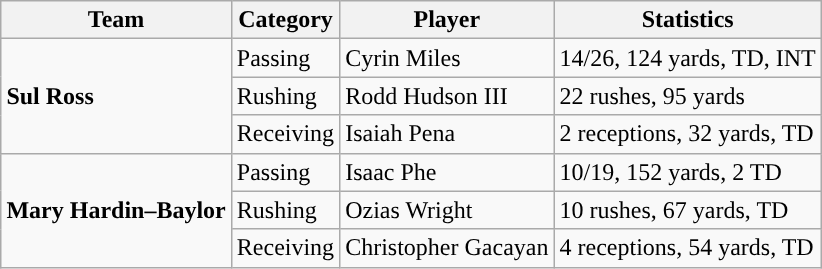<table class="wikitable" style="float: right;">
<tr>
<th>Team</th>
<th>Category</th>
<th>Player</th>
<th>Statistics</th>
</tr>
<tr>
<td rowspan=3><strong>Sul Ross</strong></td>
<td>Passing</td>
<td>Cyrin Miles</td>
<td>14/26, 124 yards, TD, INT</td>
</tr>
<tr>
<td>Rushing</td>
<td>Rodd Hudson III</td>
<td>22 rushes, 95 yards</td>
</tr>
<tr>
<td>Receiving</td>
<td>Isaiah Pena</td>
<td>2 receptions, 32 yards, TD</td>
</tr>
<tr>
<td rowspan=3><strong>Mary Hardin–Baylor</strong></td>
<td>Passing</td>
<td>Isaac Phe</td>
<td>10/19, 152 yards, 2 TD</td>
</tr>
<tr>
<td>Rushing</td>
<td>Ozias Wright</td>
<td>10 rushes, 67 yards, TD</td>
</tr>
<tr>
<td>Receiving</td>
<td>Christopher Gacayan</td>
<td>4 receptions, 54 yards, TD</td>
</tr>
</table>
